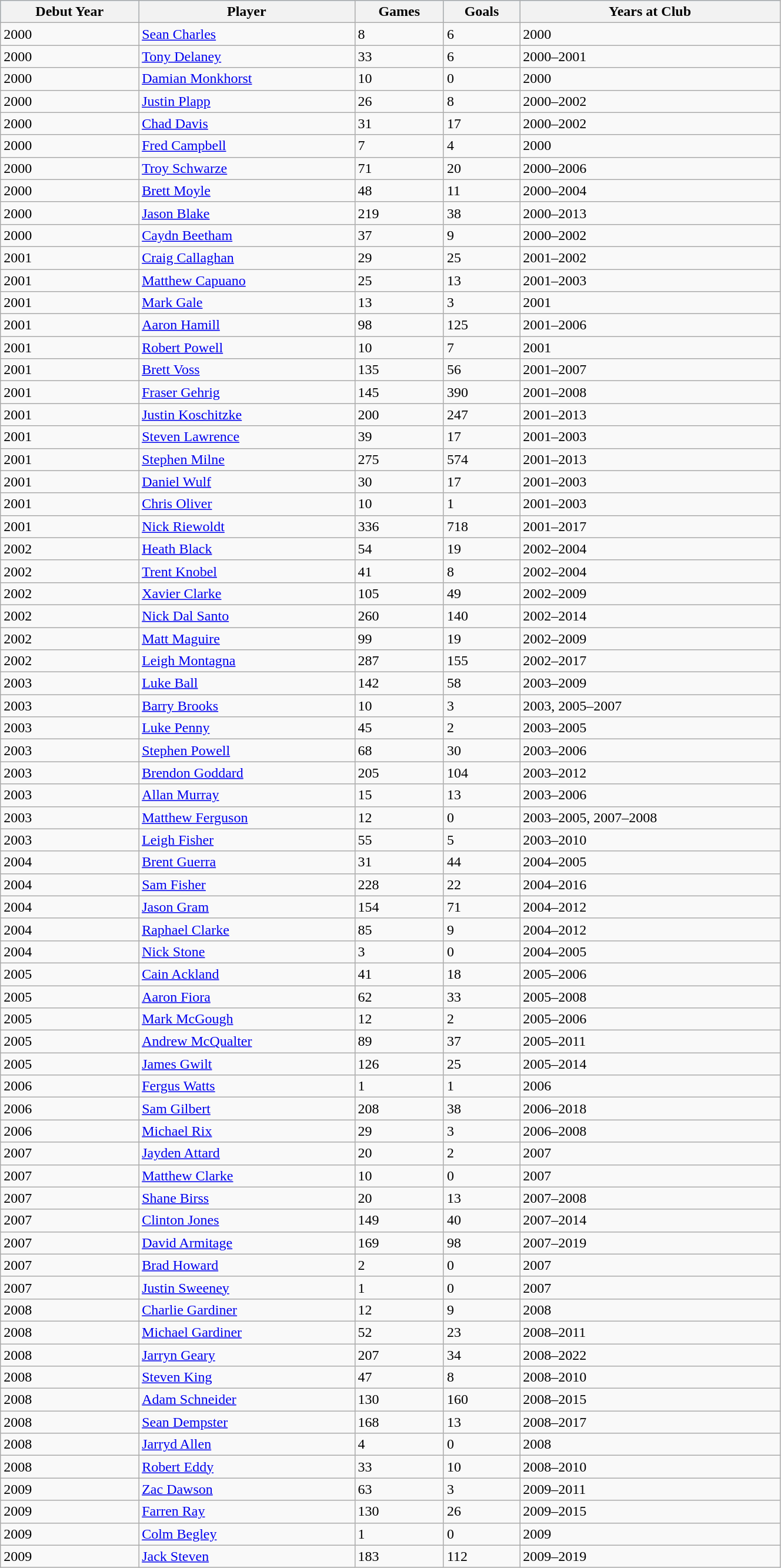<table class="wikitable" style="width:70%;">
<tr style="background:#87cefa;">
<th>Debut Year</th>
<th>Player</th>
<th>Games</th>
<th>Goals</th>
<th>Years at Club</th>
</tr>
<tr>
<td>2000</td>
<td><a href='#'>Sean Charles</a></td>
<td>8</td>
<td>6</td>
<td>2000</td>
</tr>
<tr>
<td>2000</td>
<td><a href='#'>Tony Delaney</a></td>
<td>33</td>
<td>6</td>
<td>2000–2001</td>
</tr>
<tr>
<td>2000</td>
<td><a href='#'>Damian Monkhorst</a></td>
<td>10</td>
<td>0</td>
<td>2000</td>
</tr>
<tr>
<td>2000</td>
<td><a href='#'>Justin Plapp</a></td>
<td>26</td>
<td>8</td>
<td>2000–2002</td>
</tr>
<tr>
<td>2000</td>
<td><a href='#'>Chad Davis</a></td>
<td>31</td>
<td>17</td>
<td>2000–2002</td>
</tr>
<tr>
<td>2000</td>
<td><a href='#'>Fred Campbell</a></td>
<td>7</td>
<td>4</td>
<td>2000</td>
</tr>
<tr>
<td>2000</td>
<td><a href='#'>Troy Schwarze</a></td>
<td>71</td>
<td>20</td>
<td>2000–2006</td>
</tr>
<tr>
<td>2000</td>
<td><a href='#'>Brett Moyle</a></td>
<td>48</td>
<td>11</td>
<td>2000–2004</td>
</tr>
<tr>
<td>2000</td>
<td><a href='#'>Jason Blake</a></td>
<td>219</td>
<td>38</td>
<td>2000–2013</td>
</tr>
<tr>
<td>2000</td>
<td><a href='#'>Caydn Beetham</a></td>
<td>37</td>
<td>9</td>
<td>2000–2002</td>
</tr>
<tr>
<td>2001</td>
<td><a href='#'>Craig Callaghan</a></td>
<td>29</td>
<td>25</td>
<td>2001–2002</td>
</tr>
<tr>
<td>2001</td>
<td><a href='#'>Matthew Capuano</a></td>
<td>25</td>
<td>13</td>
<td>2001–2003</td>
</tr>
<tr>
<td>2001</td>
<td><a href='#'>Mark Gale</a></td>
<td>13</td>
<td>3</td>
<td>2001</td>
</tr>
<tr>
<td>2001</td>
<td><a href='#'>Aaron Hamill</a></td>
<td>98</td>
<td>125</td>
<td>2001–2006</td>
</tr>
<tr>
<td>2001</td>
<td><a href='#'>Robert Powell</a></td>
<td>10</td>
<td>7</td>
<td>2001</td>
</tr>
<tr>
<td>2001</td>
<td><a href='#'>Brett Voss</a></td>
<td>135</td>
<td>56</td>
<td>2001–2007</td>
</tr>
<tr>
<td>2001</td>
<td><a href='#'>Fraser Gehrig</a></td>
<td>145</td>
<td>390</td>
<td>2001–2008</td>
</tr>
<tr>
<td>2001</td>
<td><a href='#'>Justin Koschitzke</a></td>
<td>200</td>
<td>247</td>
<td>2001–2013</td>
</tr>
<tr>
<td>2001</td>
<td><a href='#'>Steven Lawrence</a></td>
<td>39</td>
<td>17</td>
<td>2001–2003</td>
</tr>
<tr>
<td>2001</td>
<td><a href='#'>Stephen Milne</a></td>
<td>275</td>
<td>574</td>
<td>2001–2013</td>
</tr>
<tr>
<td>2001</td>
<td><a href='#'>Daniel Wulf</a></td>
<td>30</td>
<td>17</td>
<td>2001–2003</td>
</tr>
<tr>
<td>2001</td>
<td><a href='#'>Chris Oliver</a></td>
<td>10</td>
<td>1</td>
<td>2001–2003</td>
</tr>
<tr>
<td>2001</td>
<td><a href='#'>Nick Riewoldt</a></td>
<td>336</td>
<td>718</td>
<td>2001–2017</td>
</tr>
<tr>
<td>2002</td>
<td><a href='#'>Heath Black</a></td>
<td>54</td>
<td>19</td>
<td>2002–2004</td>
</tr>
<tr>
<td>2002</td>
<td><a href='#'>Trent Knobel</a></td>
<td>41</td>
<td>8</td>
<td>2002–2004</td>
</tr>
<tr>
<td>2002</td>
<td><a href='#'>Xavier Clarke</a></td>
<td>105</td>
<td>49</td>
<td>2002–2009</td>
</tr>
<tr>
<td>2002</td>
<td><a href='#'>Nick Dal Santo</a></td>
<td>260</td>
<td>140</td>
<td>2002–2014</td>
</tr>
<tr>
<td>2002</td>
<td><a href='#'>Matt Maguire</a></td>
<td>99</td>
<td>19</td>
<td>2002–2009</td>
</tr>
<tr>
<td>2002</td>
<td><a href='#'>Leigh Montagna</a></td>
<td>287</td>
<td>155</td>
<td>2002–2017</td>
</tr>
<tr>
<td>2003</td>
<td><a href='#'>Luke Ball</a></td>
<td>142</td>
<td>58</td>
<td>2003–2009</td>
</tr>
<tr>
<td>2003</td>
<td><a href='#'>Barry Brooks</a></td>
<td>10</td>
<td>3</td>
<td>2003, 2005–2007</td>
</tr>
<tr>
<td>2003</td>
<td><a href='#'>Luke Penny</a></td>
<td>45</td>
<td>2</td>
<td>2003–2005</td>
</tr>
<tr>
<td>2003</td>
<td><a href='#'>Stephen Powell</a></td>
<td>68</td>
<td>30</td>
<td>2003–2006</td>
</tr>
<tr>
<td>2003</td>
<td><a href='#'>Brendon Goddard</a></td>
<td>205</td>
<td>104</td>
<td>2003–2012</td>
</tr>
<tr>
<td>2003</td>
<td><a href='#'>Allan Murray</a></td>
<td>15</td>
<td>13</td>
<td>2003–2006</td>
</tr>
<tr>
<td>2003</td>
<td><a href='#'>Matthew Ferguson</a></td>
<td>12</td>
<td>0</td>
<td>2003–2005, 2007–2008</td>
</tr>
<tr>
<td>2003</td>
<td><a href='#'>Leigh Fisher</a></td>
<td>55</td>
<td>5</td>
<td>2003–2010</td>
</tr>
<tr>
<td>2004</td>
<td><a href='#'>Brent Guerra</a></td>
<td>31</td>
<td>44</td>
<td>2004–2005</td>
</tr>
<tr>
<td>2004</td>
<td><a href='#'>Sam Fisher</a></td>
<td>228</td>
<td>22</td>
<td>2004–2016</td>
</tr>
<tr>
<td>2004</td>
<td><a href='#'>Jason Gram</a></td>
<td>154</td>
<td>71</td>
<td>2004–2012</td>
</tr>
<tr>
<td>2004</td>
<td><a href='#'>Raphael Clarke</a></td>
<td>85</td>
<td>9</td>
<td>2004–2012</td>
</tr>
<tr>
<td>2004</td>
<td><a href='#'>Nick Stone</a></td>
<td>3</td>
<td>0</td>
<td>2004–2005</td>
</tr>
<tr>
<td>2005</td>
<td><a href='#'>Cain Ackland</a></td>
<td>41</td>
<td>18</td>
<td>2005–2006</td>
</tr>
<tr>
<td>2005</td>
<td><a href='#'>Aaron Fiora</a></td>
<td>62</td>
<td>33</td>
<td>2005–2008</td>
</tr>
<tr>
<td>2005</td>
<td><a href='#'>Mark McGough</a></td>
<td>12</td>
<td>2</td>
<td>2005–2006</td>
</tr>
<tr>
<td>2005</td>
<td><a href='#'>Andrew McQualter</a></td>
<td>89</td>
<td>37</td>
<td>2005–2011</td>
</tr>
<tr>
<td>2005</td>
<td><a href='#'>James Gwilt</a></td>
<td>126</td>
<td>25</td>
<td>2005–2014</td>
</tr>
<tr>
<td>2006</td>
<td><a href='#'>Fergus Watts</a></td>
<td>1</td>
<td>1</td>
<td>2006</td>
</tr>
<tr>
<td>2006</td>
<td><a href='#'>Sam Gilbert</a></td>
<td>208</td>
<td>38</td>
<td>2006–2018</td>
</tr>
<tr>
<td>2006</td>
<td><a href='#'>Michael Rix</a></td>
<td>29</td>
<td>3</td>
<td>2006–2008</td>
</tr>
<tr>
<td>2007</td>
<td><a href='#'>Jayden Attard</a></td>
<td>20</td>
<td>2</td>
<td>2007</td>
</tr>
<tr>
<td>2007</td>
<td><a href='#'>Matthew Clarke</a></td>
<td>10</td>
<td>0</td>
<td>2007</td>
</tr>
<tr>
<td>2007</td>
<td><a href='#'>Shane Birss</a></td>
<td>20</td>
<td>13</td>
<td>2007–2008</td>
</tr>
<tr>
<td>2007</td>
<td><a href='#'>Clinton Jones</a></td>
<td>149</td>
<td>40</td>
<td>2007–2014</td>
</tr>
<tr>
<td>2007</td>
<td><a href='#'>David Armitage</a></td>
<td>169</td>
<td>98</td>
<td>2007–2019</td>
</tr>
<tr>
<td>2007</td>
<td><a href='#'>Brad Howard</a></td>
<td>2</td>
<td>0</td>
<td>2007</td>
</tr>
<tr>
<td>2007</td>
<td><a href='#'>Justin Sweeney</a></td>
<td>1</td>
<td>0</td>
<td>2007</td>
</tr>
<tr>
<td>2008</td>
<td><a href='#'>Charlie Gardiner</a></td>
<td>12</td>
<td>9</td>
<td>2008</td>
</tr>
<tr>
<td>2008</td>
<td><a href='#'>Michael Gardiner</a></td>
<td>52</td>
<td>23</td>
<td>2008–2011</td>
</tr>
<tr>
<td>2008</td>
<td><a href='#'>Jarryn Geary</a></td>
<td>207</td>
<td>34</td>
<td>2008–2022</td>
</tr>
<tr>
<td>2008</td>
<td><a href='#'>Steven King</a></td>
<td>47</td>
<td>8</td>
<td>2008–2010</td>
</tr>
<tr>
<td>2008</td>
<td><a href='#'>Adam Schneider</a></td>
<td>130</td>
<td>160</td>
<td>2008–2015</td>
</tr>
<tr>
<td>2008</td>
<td><a href='#'>Sean Dempster</a></td>
<td>168</td>
<td>13</td>
<td>2008–2017</td>
</tr>
<tr>
<td>2008</td>
<td><a href='#'>Jarryd Allen</a></td>
<td>4</td>
<td>0</td>
<td>2008</td>
</tr>
<tr>
<td>2008</td>
<td><a href='#'>Robert Eddy</a></td>
<td>33</td>
<td>10</td>
<td>2008–2010</td>
</tr>
<tr>
<td>2009</td>
<td><a href='#'>Zac Dawson</a></td>
<td>63</td>
<td>3</td>
<td>2009–2011</td>
</tr>
<tr>
<td>2009</td>
<td><a href='#'>Farren Ray</a></td>
<td>130</td>
<td>26</td>
<td>2009–2015</td>
</tr>
<tr>
<td>2009</td>
<td><a href='#'>Colm Begley</a></td>
<td>1</td>
<td>0</td>
<td>2009</td>
</tr>
<tr>
<td>2009</td>
<td><a href='#'>Jack Steven</a></td>
<td>183</td>
<td>112</td>
<td>2009–2019</td>
</tr>
</table>
